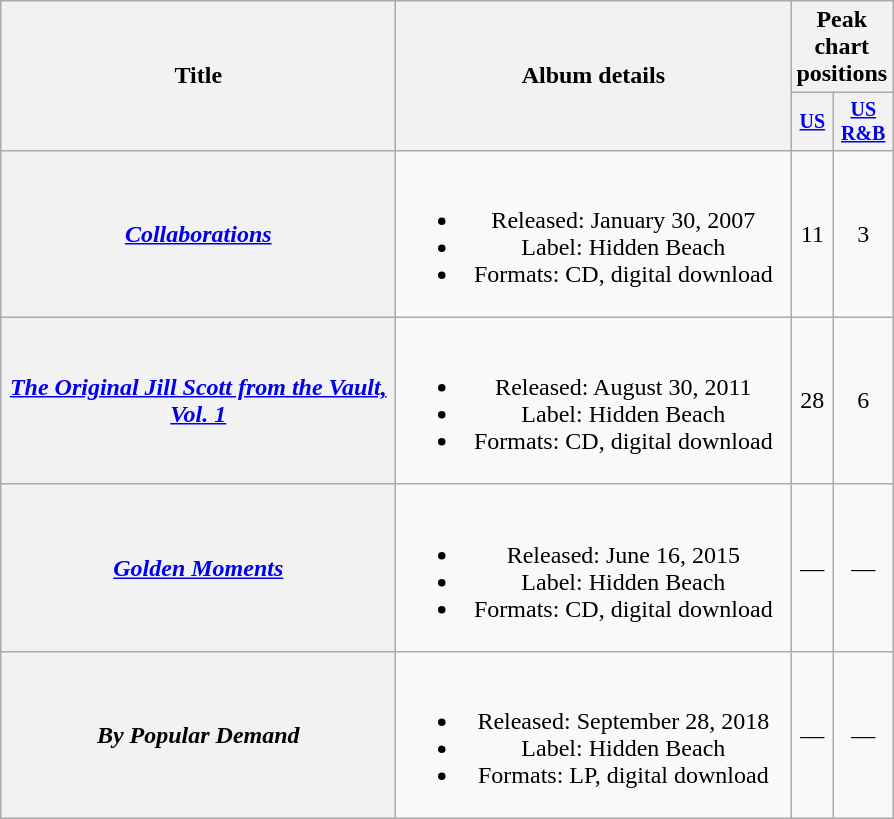<table class="wikitable plainrowheaders" style="text-align:center;">
<tr>
<th rowspan="2" style="width:16em;">Title</th>
<th rowspan="2" style="width:16em;">Album details</th>
<th colspan="2">Peak chart positions</th>
</tr>
<tr style="font-size:smaller;">
<th style="width:20px;"><a href='#'>US</a></th>
<th style="width:20px;"><a href='#'>US<br>R&B</a></th>
</tr>
<tr>
<th scope="row"><em><a href='#'>Collaborations</a></em></th>
<td><br><ul><li>Released: January 30, 2007</li><li>Label: Hidden Beach</li><li>Formats: CD, digital download</li></ul></td>
<td>11</td>
<td>3</td>
</tr>
<tr>
<th scope="row"><em><a href='#'>The Original Jill Scott from the Vault, Vol. 1</a></em></th>
<td><br><ul><li>Released: August 30, 2011</li><li>Label: Hidden Beach</li><li>Formats: CD, digital download</li></ul></td>
<td>28</td>
<td>6</td>
</tr>
<tr>
<th scope="row"><em><a href='#'>Golden Moments</a></em></th>
<td><br><ul><li>Released: June 16, 2015</li><li>Label: Hidden Beach</li><li>Formats: CD, digital download</li></ul></td>
<td>—</td>
<td>—</td>
</tr>
<tr>
<th scope="row"><em>By Popular Demand</em></th>
<td><br><ul><li>Released: September 28, 2018</li><li>Label: Hidden Beach</li><li>Formats: LP, digital download</li></ul></td>
<td>—</td>
<td>—</td>
</tr>
</table>
